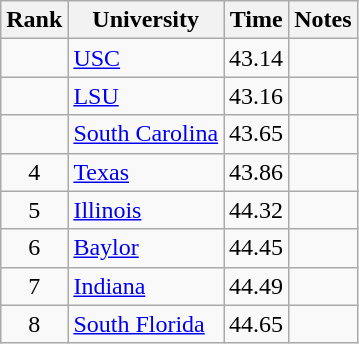<table class="wikitable sortable" style="text-align:center">
<tr>
<th>Rank</th>
<th>University</th>
<th>Time</th>
<th>Notes</th>
</tr>
<tr>
<td></td>
<td align=left><a href='#'>USC</a></td>
<td>43.14</td>
<td></td>
</tr>
<tr>
<td></td>
<td align=left><a href='#'>LSU</a></td>
<td>43.16</td>
<td></td>
</tr>
<tr>
<td></td>
<td align=left><a href='#'>South Carolina</a></td>
<td>43.65</td>
<td></td>
</tr>
<tr>
<td>4</td>
<td align=left><a href='#'>Texas</a></td>
<td>43.86</td>
<td></td>
</tr>
<tr>
<td>5</td>
<td align=left><a href='#'>Illinois</a></td>
<td>44.32</td>
<td></td>
</tr>
<tr>
<td>6</td>
<td align=left><a href='#'>Baylor</a></td>
<td>44.45</td>
<td></td>
</tr>
<tr>
<td>7</td>
<td align=left><a href='#'>Indiana</a></td>
<td>44.49</td>
<td></td>
</tr>
<tr>
<td>8</td>
<td align=left><a href='#'>South Florida</a></td>
<td>44.65</td>
<td></td>
</tr>
</table>
